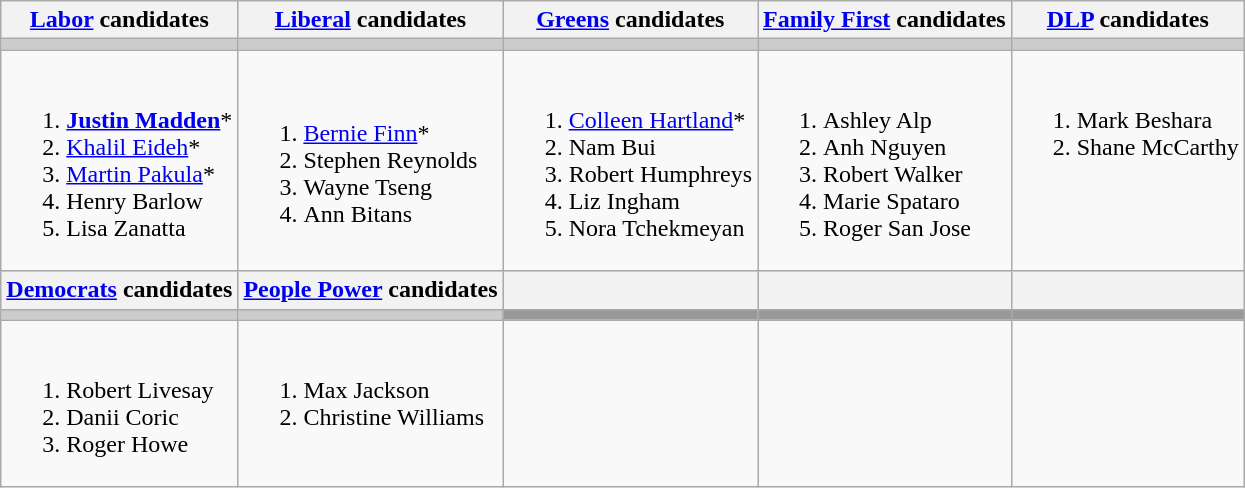<table class="wikitable">
<tr>
<th><a href='#'>Labor</a> candidates</th>
<th><a href='#'>Liberal</a> candidates</th>
<th><a href='#'>Greens</a> candidates</th>
<th><a href='#'>Family First</a> candidates</th>
<th><a href='#'>DLP</a> candidates</th>
</tr>
<tr bgcolor="#cccccc">
<td></td>
<td></td>
<td></td>
<td></td>
<td></td>
</tr>
<tr>
<td><br><ol><li><strong><a href='#'>Justin Madden</a></strong>*</li><li><a href='#'>Khalil Eideh</a>*</li><li><a href='#'>Martin Pakula</a>*</li><li>Henry Barlow</li><li>Lisa Zanatta</li></ol></td>
<td><br><ol><li><a href='#'>Bernie Finn</a>*</li><li>Stephen Reynolds</li><li>Wayne Tseng</li><li>Ann Bitans</li></ol></td>
<td><br><ol><li><a href='#'>Colleen Hartland</a>*</li><li>Nam Bui</li><li>Robert Humphreys</li><li>Liz Ingham</li><li>Nora Tchekmeyan</li></ol></td>
<td valign=top><br><ol><li>Ashley Alp</li><li>Anh Nguyen</li><li>Robert Walker</li><li>Marie Spataro</li><li>Roger San Jose</li></ol></td>
<td valign=top><br><ol><li>Mark Beshara</li><li>Shane McCarthy</li></ol></td>
</tr>
<tr bgcolor="#cccccc">
<th><a href='#'>Democrats</a> candidates</th>
<th><a href='#'>People Power</a> candidates</th>
<th></th>
<th></th>
<th></th>
</tr>
<tr bgcolor="#cccccc">
<td></td>
<td></td>
<td bgcolor="#999999"></td>
<td bgcolor="#999999"></td>
<td bgcolor="#999999"></td>
</tr>
<tr>
<td valign=top><br><ol><li>Robert Livesay</li><li>Danii Coric</li><li>Roger Howe</li></ol></td>
<td valign=top><br><ol><li>Max Jackson</li><li>Christine Williams</li></ol></td>
<td valign=top></td>
<td valign=top></td>
<td valign=top></td>
</tr>
</table>
